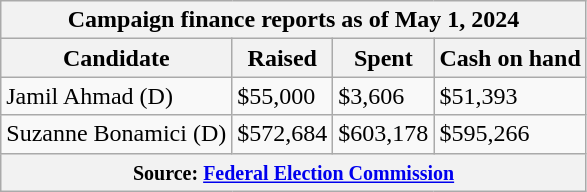<table class="wikitable sortable">
<tr>
<th colspan=4>Campaign finance reports as of May 1, 2024</th>
</tr>
<tr style="text-align:center;">
<th>Candidate</th>
<th>Raised</th>
<th>Spent</th>
<th>Cash on hand</th>
</tr>
<tr>
<td>Jamil Ahmad (D)</td>
<td>$55,000</td>
<td>$3,606</td>
<td>$51,393</td>
</tr>
<tr>
<td>Suzanne Bonamici (D)</td>
<td>$572,684</td>
<td>$603,178</td>
<td>$595,266</td>
</tr>
<tr>
<th colspan="4"><small>Source: <a href='#'>Federal Election Commission</a></small></th>
</tr>
</table>
